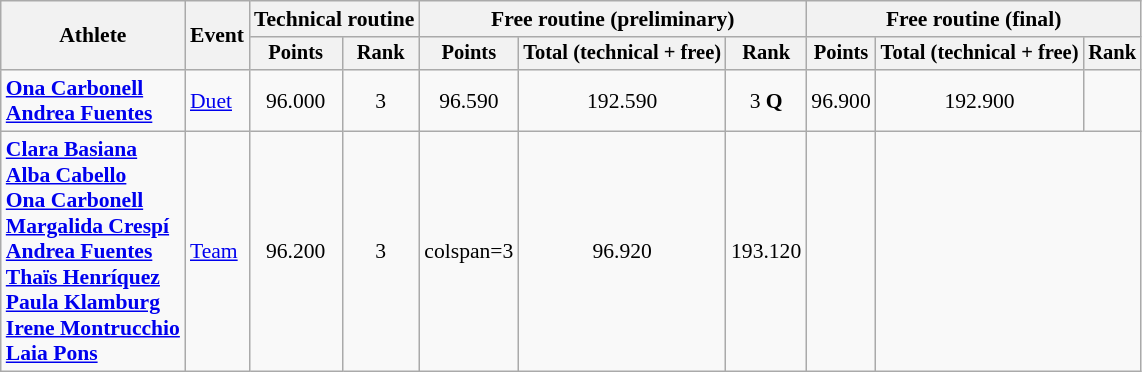<table class="wikitable" style="font-size:90%">
<tr>
<th rowspan=2>Athlete</th>
<th rowspan=2>Event</th>
<th colspan=2>Technical routine</th>
<th colspan=3>Free routine (preliminary)</th>
<th colspan=3>Free routine (final)</th>
</tr>
<tr style="font-size:95%">
<th>Points</th>
<th>Rank</th>
<th>Points</th>
<th>Total (technical + free)</th>
<th>Rank</th>
<th>Points</th>
<th>Total (technical + free)</th>
<th>Rank</th>
</tr>
<tr align=center>
<td align=left><strong><a href='#'>Ona Carbonell</a><br><a href='#'>Andrea Fuentes</a></strong></td>
<td align=left><a href='#'>Duet</a></td>
<td>96.000</td>
<td>3</td>
<td>96.590</td>
<td>192.590</td>
<td>3 <strong>Q</strong></td>
<td>96.900</td>
<td>192.900</td>
<td></td>
</tr>
<tr align=center>
<td align=left><strong><a href='#'>Clara Basiana</a><br><a href='#'>Alba Cabello</a><br><a href='#'>Ona Carbonell</a><br><a href='#'>Margalida Crespí</a><br><a href='#'>Andrea Fuentes</a><br><a href='#'>Thaïs Henríquez</a><br><a href='#'>Paula Klamburg</a><br><a href='#'>Irene Montrucchio</a><br><a href='#'>Laia Pons</a></strong></td>
<td align=left><a href='#'>Team</a></td>
<td>96.200</td>
<td>3</td>
<td>colspan=3 </td>
<td>96.920</td>
<td>193.120</td>
<td></td>
</tr>
</table>
